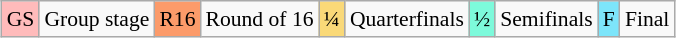<table class="wikitable" style="margin:0.5em auto; font-size:90%">
<tr>
<td style="background-color:#FFBBBB; text-align:center;">GS</td>
<td>Group stage</td>
<td style="background-color:#FC9B6A; text-align:center;">R16</td>
<td>Round of 16</td>
<td style="background-color:#FAD978; text-align:center;">¼</td>
<td>Quarterfinals</td>
<td style="background-color:#7DFADB; text-align:center;">½</td>
<td>Semifinals</td>
<td style="background-color:#7DE5FA; text-align:center;">F</td>
<td>Final</td>
</tr>
</table>
